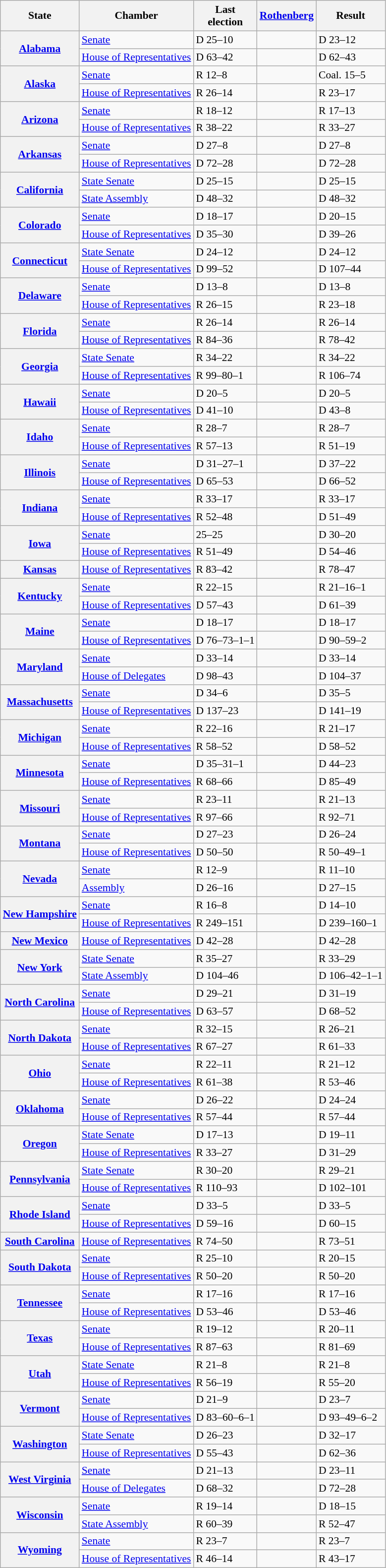<table class="wikitable sortable" style="font-size:90%;">
<tr>
<th>State</th>
<th>Chamber</th>
<th>Last<br>election</th>
<th><a href='#'>Rothenberg</a><br></th>
<th>Result</th>
</tr>
<tr>
<th rowspan="2"><a href='#'>Alabama</a></th>
<td><a href='#'>Senate</a></td>
<td>D 25–10</td>
<td></td>
<td>D 23–12</td>
</tr>
<tr>
<td><a href='#'>House of Representatives</a></td>
<td>D 63–42</td>
<td></td>
<td>D 62–43</td>
</tr>
<tr>
<th rowspan="2"><a href='#'>Alaska</a></th>
<td><a href='#'>Senate</a></td>
<td>R 12–8</td>
<td></td>
<td>Coal. 15–5</td>
</tr>
<tr>
<td><a href='#'>House of Representatives</a></td>
<td>R 26–14</td>
<td></td>
<td>R 23–17</td>
</tr>
<tr>
<th rowspan="2"><a href='#'>Arizona</a></th>
<td><a href='#'>Senate</a></td>
<td>R 18–12</td>
<td></td>
<td>R 17–13</td>
</tr>
<tr>
<td><a href='#'>House of Representatives</a></td>
<td>R 38–22</td>
<td></td>
<td>R 33–27</td>
</tr>
<tr>
<th rowspan="2"><a href='#'>Arkansas</a></th>
<td><a href='#'>Senate</a></td>
<td>D 27–8</td>
<td></td>
<td>D 27–8</td>
</tr>
<tr>
<td><a href='#'>House of Representatives</a></td>
<td>D 72–28</td>
<td></td>
<td>D 72–28</td>
</tr>
<tr>
<th rowspan="2"><a href='#'>California</a></th>
<td><a href='#'>State Senate</a></td>
<td>D 25–15</td>
<td></td>
<td>D 25–15</td>
</tr>
<tr>
<td><a href='#'>State Assembly</a></td>
<td>D 48–32</td>
<td></td>
<td>D 48–32</td>
</tr>
<tr>
<th rowspan="2"><a href='#'>Colorado</a></th>
<td><a href='#'>Senate</a></td>
<td>D 18–17</td>
<td></td>
<td>D 20–15</td>
</tr>
<tr>
<td><a href='#'>House of Representatives</a></td>
<td>D 35–30</td>
<td></td>
<td>D 39–26</td>
</tr>
<tr>
<th rowspan="2"><a href='#'>Connecticut</a></th>
<td><a href='#'>State Senate</a></td>
<td>D 24–12</td>
<td></td>
<td>D 24–12</td>
</tr>
<tr>
<td><a href='#'>House of Representatives</a></td>
<td>D 99–52</td>
<td></td>
<td>D 107–44</td>
</tr>
<tr>
<th rowspan="2"><a href='#'>Delaware</a></th>
<td><a href='#'>Senate</a></td>
<td>D 13–8</td>
<td></td>
<td>D 13–8</td>
</tr>
<tr>
<td><a href='#'>House of Representatives</a></td>
<td>R 26–15</td>
<td></td>
<td>R 23–18</td>
</tr>
<tr>
<th rowspan="2"><a href='#'>Florida</a></th>
<td><a href='#'>Senate</a></td>
<td>R 26–14</td>
<td></td>
<td>R 26–14</td>
</tr>
<tr>
<td><a href='#'>House of Representatives</a></td>
<td>R 84–36</td>
<td></td>
<td>R 78–42</td>
</tr>
<tr>
<th rowspan="2"><a href='#'>Georgia</a></th>
<td><a href='#'>State Senate</a></td>
<td>R 34–22</td>
<td></td>
<td>R 34–22</td>
</tr>
<tr>
<td><a href='#'>House of Representatives</a></td>
<td>R 99–80–1</td>
<td></td>
<td>R 106–74</td>
</tr>
<tr>
<th rowspan="2"><a href='#'>Hawaii</a></th>
<td><a href='#'>Senate</a></td>
<td>D 20–5</td>
<td></td>
<td>D 20–5</td>
</tr>
<tr>
<td><a href='#'>House of Representatives</a></td>
<td>D 41–10</td>
<td></td>
<td>D 43–8</td>
</tr>
<tr>
<th rowspan="2"><a href='#'>Idaho</a></th>
<td><a href='#'>Senate</a></td>
<td>R 28–7</td>
<td></td>
<td>R 28–7</td>
</tr>
<tr>
<td><a href='#'>House of Representatives</a></td>
<td>R 57–13</td>
<td></td>
<td>R 51–19</td>
</tr>
<tr>
<th rowspan="2"><a href='#'>Illinois</a></th>
<td><a href='#'>Senate</a></td>
<td>D 31–27–1</td>
<td></td>
<td>D 37–22</td>
</tr>
<tr>
<td><a href='#'>House of Representatives</a></td>
<td>D 65–53</td>
<td></td>
<td>D 66–52</td>
</tr>
<tr>
<th rowspan="2"><a href='#'>Indiana</a></th>
<td><a href='#'>Senate</a></td>
<td>R 33–17</td>
<td></td>
<td>R 33–17</td>
</tr>
<tr>
<td><a href='#'>House of Representatives</a></td>
<td>R 52–48</td>
<td></td>
<td>D 51–49</td>
</tr>
<tr>
<th rowspan="2"><a href='#'>Iowa</a></th>
<td><a href='#'>Senate</a></td>
<td>25–25</td>
<td></td>
<td>D 30–20</td>
</tr>
<tr>
<td><a href='#'>House of Representatives</a></td>
<td>R 51–49</td>
<td></td>
<td>D 54–46</td>
</tr>
<tr>
<th><a href='#'>Kansas</a></th>
<td><a href='#'>House of Representatives</a></td>
<td>R 83–42</td>
<td></td>
<td>R 78–47</td>
</tr>
<tr>
<th rowspan="2"><a href='#'>Kentucky</a></th>
<td><a href='#'>Senate</a></td>
<td>R 22–15</td>
<td></td>
<td>R 21–16–1</td>
</tr>
<tr>
<td><a href='#'>House of Representatives</a></td>
<td>D 57–43</td>
<td></td>
<td>D 61–39</td>
</tr>
<tr>
<th rowspan="2"><a href='#'>Maine</a></th>
<td><a href='#'>Senate</a></td>
<td>D 18–17</td>
<td></td>
<td>D 18–17</td>
</tr>
<tr>
<td><a href='#'>House of Representatives</a></td>
<td>D 76–73–1–1</td>
<td></td>
<td>D 90–59–2</td>
</tr>
<tr>
<th rowspan="2"><a href='#'>Maryland</a></th>
<td><a href='#'>Senate</a></td>
<td>D 33–14</td>
<td></td>
<td>D 33–14</td>
</tr>
<tr>
<td><a href='#'>House of Delegates</a></td>
<td>D 98–43</td>
<td></td>
<td>D 104–37</td>
</tr>
<tr>
<th rowspan="2"><a href='#'>Massachusetts</a></th>
<td><a href='#'>Senate</a></td>
<td>D 34–6</td>
<td></td>
<td>D 35–5</td>
</tr>
<tr>
<td><a href='#'>House of Representatives</a></td>
<td>D 137–23</td>
<td></td>
<td>D 141–19</td>
</tr>
<tr>
<th rowspan="2"><a href='#'>Michigan</a></th>
<td><a href='#'>Senate</a></td>
<td>R 22–16</td>
<td></td>
<td>R 21–17</td>
</tr>
<tr>
<td><a href='#'>House of Representatives</a></td>
<td>R 58–52</td>
<td></td>
<td>D 58–52</td>
</tr>
<tr>
<th rowspan="2"><a href='#'>Minnesota</a></th>
<td><a href='#'>Senate</a></td>
<td>D 35–31–1</td>
<td></td>
<td>D 44–23</td>
</tr>
<tr>
<td><a href='#'>House of Representatives</a></td>
<td>R 68–66</td>
<td></td>
<td>D 85–49</td>
</tr>
<tr>
<th rowspan="2"><a href='#'>Missouri</a></th>
<td><a href='#'>Senate</a></td>
<td>R 23–11</td>
<td></td>
<td>R 21–13</td>
</tr>
<tr>
<td><a href='#'>House of Representatives</a></td>
<td>R 97–66</td>
<td></td>
<td>R 92–71</td>
</tr>
<tr>
<th rowspan="2"><a href='#'>Montana</a></th>
<td><a href='#'>Senate</a></td>
<td>D 27–23</td>
<td></td>
<td>D 26–24</td>
</tr>
<tr>
<td><a href='#'>House of Representatives</a></td>
<td>D 50–50</td>
<td></td>
<td>R 50–49–1</td>
</tr>
<tr>
<th rowspan="2"><a href='#'>Nevada</a></th>
<td><a href='#'>Senate</a></td>
<td>R 12–9</td>
<td></td>
<td>R 11–10</td>
</tr>
<tr>
<td><a href='#'>Assembly</a></td>
<td>D 26–16</td>
<td></td>
<td>D 27–15</td>
</tr>
<tr>
<th rowspan="2"><a href='#'>New Hampshire</a></th>
<td><a href='#'>Senate</a></td>
<td>R 16–8</td>
<td></td>
<td>D 14–10</td>
</tr>
<tr>
<td><a href='#'>House of Representatives</a></td>
<td>R 249–151</td>
<td></td>
<td>D 239–160–1</td>
</tr>
<tr>
<th><a href='#'>New Mexico</a></th>
<td><a href='#'>House of Representatives</a></td>
<td>D 42–28</td>
<td></td>
<td>D 42–28</td>
</tr>
<tr>
<th rowspan="2"><a href='#'>New York</a></th>
<td><a href='#'>State Senate</a></td>
<td>R 35–27</td>
<td></td>
<td>R 33–29</td>
</tr>
<tr>
<td><a href='#'>State Assembly</a></td>
<td>D 104–46</td>
<td></td>
<td>D 106–42–1–1</td>
</tr>
<tr>
<th rowspan="2"><a href='#'>North Carolina</a></th>
<td><a href='#'>Senate</a></td>
<td>D 29–21</td>
<td></td>
<td>D 31–19</td>
</tr>
<tr>
<td><a href='#'>House of Representatives</a></td>
<td>D 63–57</td>
<td></td>
<td>D 68–52</td>
</tr>
<tr>
<th rowspan="2"><a href='#'>North Dakota</a></th>
<td><a href='#'>Senate</a></td>
<td>R 32–15</td>
<td></td>
<td>R 26–21</td>
</tr>
<tr>
<td><a href='#'>House of Representatives</a></td>
<td>R 67–27</td>
<td></td>
<td>R 61–33</td>
</tr>
<tr>
<th rowspan="2"><a href='#'>Ohio</a></th>
<td><a href='#'>Senate</a></td>
<td>R 22–11</td>
<td></td>
<td>R 21–12</td>
</tr>
<tr>
<td><a href='#'>House of Representatives</a></td>
<td>R 61–38</td>
<td></td>
<td>R 53–46</td>
</tr>
<tr>
<th rowspan="2"><a href='#'>Oklahoma</a></th>
<td><a href='#'>Senate</a></td>
<td>D 26–22</td>
<td></td>
<td>D 24–24</td>
</tr>
<tr>
<td><a href='#'>House of Representatives</a></td>
<td>R 57–44</td>
<td></td>
<td>R 57–44</td>
</tr>
<tr>
<th rowspan="2"><a href='#'>Oregon</a></th>
<td><a href='#'>State Senate</a></td>
<td>D 17–13</td>
<td></td>
<td>D 19–11</td>
</tr>
<tr>
<td><a href='#'>House of Representatives</a></td>
<td>R 33–27</td>
<td></td>
<td>D 31–29</td>
</tr>
<tr>
<th rowspan="2"><a href='#'>Pennsylvania</a></th>
<td><a href='#'>State Senate</a></td>
<td>R 30–20</td>
<td></td>
<td>R 29–21</td>
</tr>
<tr>
<td><a href='#'>House of Representatives</a></td>
<td>R 110–93</td>
<td></td>
<td>D 102–101</td>
</tr>
<tr>
<th rowspan="2"><a href='#'>Rhode Island</a></th>
<td><a href='#'>Senate</a></td>
<td>D 33–5</td>
<td></td>
<td>D 33–5</td>
</tr>
<tr>
<td><a href='#'>House of Representatives</a></td>
<td>D 59–16</td>
<td></td>
<td>D 60–15</td>
</tr>
<tr>
<th><a href='#'>South Carolina</a></th>
<td><a href='#'>House of Representatives</a></td>
<td>R 74–50</td>
<td></td>
<td>R 73–51</td>
</tr>
<tr>
<th rowspan="2"><a href='#'>South Dakota</a></th>
<td><a href='#'>Senate</a></td>
<td>R 25–10</td>
<td></td>
<td>R 20–15</td>
</tr>
<tr>
<td><a href='#'>House of Representatives</a></td>
<td>R 50–20</td>
<td></td>
<td>R 50–20</td>
</tr>
<tr>
<th rowspan="2"><a href='#'>Tennessee</a></th>
<td><a href='#'>Senate</a></td>
<td>R 17–16</td>
<td></td>
<td>R 17–16</td>
</tr>
<tr>
<td><a href='#'>House of Representatives</a></td>
<td>D 53–46</td>
<td></td>
<td>D 53–46</td>
</tr>
<tr>
<th rowspan="2"><a href='#'>Texas</a></th>
<td><a href='#'>Senate</a></td>
<td>R 19–12</td>
<td></td>
<td>R 20–11</td>
</tr>
<tr>
<td><a href='#'>House of Representatives</a></td>
<td>R 87–63</td>
<td></td>
<td>R 81–69</td>
</tr>
<tr>
<th rowspan="2"><a href='#'>Utah</a></th>
<td><a href='#'>State Senate</a></td>
<td>R 21–8</td>
<td></td>
<td>R 21–8</td>
</tr>
<tr>
<td><a href='#'>House of Representatives</a></td>
<td>R 56–19</td>
<td></td>
<td>R 55–20</td>
</tr>
<tr>
<th rowspan="2"><a href='#'>Vermont</a></th>
<td><a href='#'>Senate</a></td>
<td>D 21–9</td>
<td></td>
<td>D 23–7</td>
</tr>
<tr>
<td><a href='#'>House of Representatives</a></td>
<td>D 83–60–6–1</td>
<td></td>
<td>D 93–49–6–2</td>
</tr>
<tr>
<th rowspan="2"><a href='#'>Washington</a></th>
<td><a href='#'>State Senate</a></td>
<td>D 26–23</td>
<td></td>
<td>D 32–17</td>
</tr>
<tr>
<td><a href='#'>House of Representatives</a></td>
<td>D 55–43</td>
<td></td>
<td>D 62–36</td>
</tr>
<tr>
<th rowspan="2"><a href='#'>West Virginia</a></th>
<td><a href='#'>Senate</a></td>
<td>D 21–13</td>
<td></td>
<td>D 23–11</td>
</tr>
<tr>
<td><a href='#'>House of Delegates</a></td>
<td>D 68–32</td>
<td></td>
<td>D 72–28</td>
</tr>
<tr>
<th rowspan="2"><a href='#'>Wisconsin</a></th>
<td><a href='#'>Senate</a></td>
<td>R 19–14</td>
<td></td>
<td>D 18–15</td>
</tr>
<tr>
<td><a href='#'>State Assembly</a></td>
<td>R 60–39</td>
<td></td>
<td>R 52–47</td>
</tr>
<tr>
<th rowspan="2"><a href='#'>Wyoming</a></th>
<td><a href='#'>Senate</a></td>
<td>R 23–7</td>
<td></td>
<td>R 23–7</td>
</tr>
<tr>
<td><a href='#'>House of Representatives</a></td>
<td>R 46–14</td>
<td></td>
<td>R 43–17</td>
</tr>
</table>
